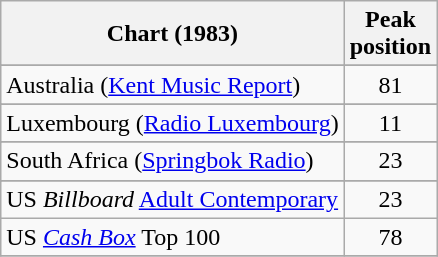<table class="wikitable sortable">
<tr>
<th scope="col">Chart (1983)</th>
<th scope="col">Peak<br>position</th>
</tr>
<tr>
</tr>
<tr>
<td>Australia (<a href='#'>Kent Music Report</a>)</td>
<td style="text-align:center;">81</td>
</tr>
<tr>
</tr>
<tr>
</tr>
<tr>
<td>Luxembourg (<a href='#'>Radio Luxembourg</a>)</td>
<td align="center">11</td>
</tr>
<tr>
</tr>
<tr>
</tr>
<tr>
<td>South Africa (<a href='#'>Springbok Radio</a>)</td>
<td style="text-align:center;">23</td>
</tr>
<tr>
</tr>
<tr>
</tr>
<tr>
<td>US <em>Billboard</em> <a href='#'>Adult Contemporary</a></td>
<td style="text-align:center;">23</td>
</tr>
<tr>
<td>US <a href='#'><em>Cash Box</em></a> Top 100</td>
<td style="text-align:center;">78</td>
</tr>
<tr>
</tr>
</table>
